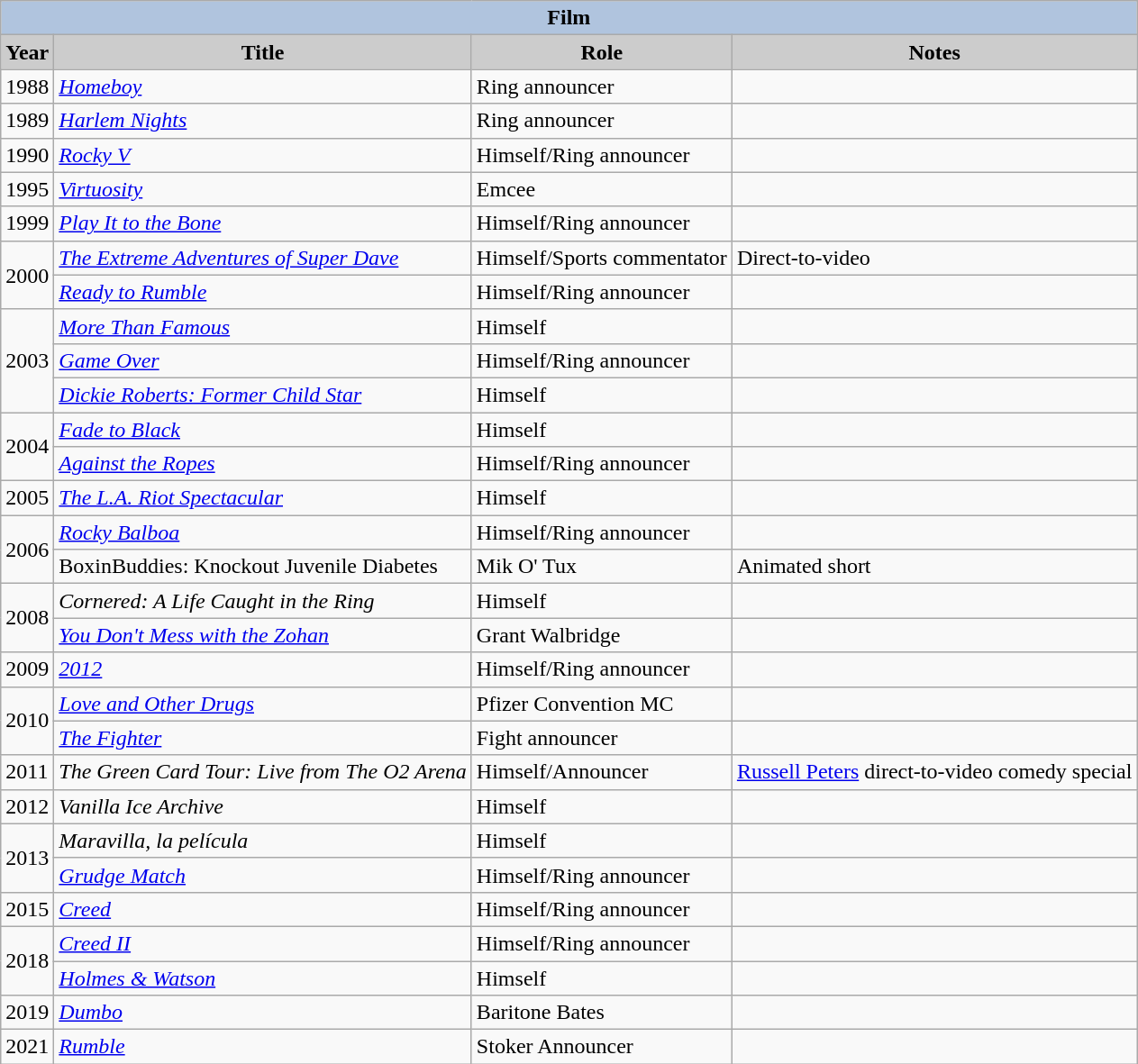<table class="wikitable">
<tr style="text-align:center;">
<th colspan=4 style="background:#B0C4DE;">Film</th>
</tr>
<tr style="text-align:center;">
<th style="background:#ccc;">Year</th>
<th style="background:#ccc;">Title</th>
<th style="background:#ccc;">Role</th>
<th style="background:#ccc;">Notes</th>
</tr>
<tr>
<td>1988</td>
<td><em><a href='#'>Homeboy</a></em></td>
<td>Ring announcer</td>
<td></td>
</tr>
<tr>
<td>1989</td>
<td><em><a href='#'>Harlem Nights</a></em></td>
<td>Ring announcer</td>
<td></td>
</tr>
<tr>
<td>1990</td>
<td><em><a href='#'>Rocky V</a></em></td>
<td>Himself/Ring announcer</td>
<td></td>
</tr>
<tr>
<td>1995</td>
<td><em><a href='#'>Virtuosity</a></em></td>
<td>Emcee</td>
<td></td>
</tr>
<tr>
<td>1999</td>
<td><em><a href='#'>Play It to the Bone</a></em></td>
<td>Himself/Ring announcer</td>
<td></td>
</tr>
<tr>
<td rowspan=2>2000</td>
<td><em><a href='#'>The Extreme Adventures of Super Dave</a></em></td>
<td>Himself/Sports commentator</td>
<td>Direct-to-video</td>
</tr>
<tr>
<td><em><a href='#'>Ready to Rumble</a></em></td>
<td>Himself/Ring announcer</td>
<td></td>
</tr>
<tr>
<td rowspan=3>2003</td>
<td><em><a href='#'>More Than Famous</a></em></td>
<td>Himself</td>
<td></td>
</tr>
<tr>
<td><em><a href='#'>Game Over</a></em></td>
<td>Himself/Ring announcer</td>
<td></td>
</tr>
<tr>
<td><em><a href='#'>Dickie Roberts: Former Child Star</a></em></td>
<td>Himself</td>
<td></td>
</tr>
<tr>
<td rowspan=2>2004</td>
<td><em><a href='#'>Fade to Black</a></em></td>
<td>Himself</td>
<td></td>
</tr>
<tr>
<td><em><a href='#'>Against the Ropes</a></em></td>
<td>Himself/Ring announcer</td>
<td></td>
</tr>
<tr>
<td>2005</td>
<td><em><a href='#'>The L.A. Riot Spectacular</a></em></td>
<td>Himself</td>
<td></td>
</tr>
<tr>
<td rowspan=2>2006</td>
<td><em><a href='#'>Rocky Balboa</a></em></td>
<td>Himself/Ring announcer</td>
<td></td>
</tr>
<tr>
<td>BoxinBuddies: Knockout Juvenile Diabetes</td>
<td>Mik O' Tux</td>
<td>Animated short</td>
</tr>
<tr>
<td rowspan=2>2008</td>
<td><em>Cornered: A Life Caught in the Ring</em></td>
<td>Himself</td>
<td></td>
</tr>
<tr>
<td><em><a href='#'>You Don't Mess with the Zohan</a></em></td>
<td>Grant Walbridge</td>
<td></td>
</tr>
<tr>
<td>2009</td>
<td><em><a href='#'>2012</a></em></td>
<td>Himself/Ring announcer</td>
<td></td>
</tr>
<tr>
<td rowspan=2>2010</td>
<td><em><a href='#'>Love and Other Drugs</a></em></td>
<td>Pfizer Convention MC</td>
<td></td>
</tr>
<tr>
<td><em><a href='#'>The Fighter</a></em></td>
<td>Fight announcer</td>
<td></td>
</tr>
<tr>
<td>2011</td>
<td><em>The Green Card Tour: Live from The O2 Arena</em></td>
<td>Himself/Announcer</td>
<td><a href='#'>Russell Peters</a> direct-to-video comedy special</td>
</tr>
<tr>
<td>2012</td>
<td><em>Vanilla Ice Archive</em></td>
<td>Himself</td>
<td></td>
</tr>
<tr>
<td rowspan=2>2013</td>
<td><em>Maravilla, la película</em></td>
<td>Himself</td>
<td></td>
</tr>
<tr>
<td><em><a href='#'>Grudge Match</a></em></td>
<td>Himself/Ring announcer</td>
<td></td>
</tr>
<tr>
<td>2015</td>
<td><em><a href='#'>Creed</a></em></td>
<td>Himself/Ring announcer</td>
<td></td>
</tr>
<tr>
<td rowspan=2>2018</td>
<td><em><a href='#'>Creed II</a></em></td>
<td>Himself/Ring announcer</td>
<td></td>
</tr>
<tr>
<td><em><a href='#'>Holmes & Watson</a></em></td>
<td>Himself</td>
<td></td>
</tr>
<tr>
<td>2019</td>
<td><em><a href='#'>Dumbo</a></em></td>
<td>Baritone Bates</td>
<td></td>
</tr>
<tr>
<td>2021</td>
<td><em><a href='#'>Rumble</a></em></td>
<td>Stoker Announcer</td>
<td></td>
</tr>
</table>
